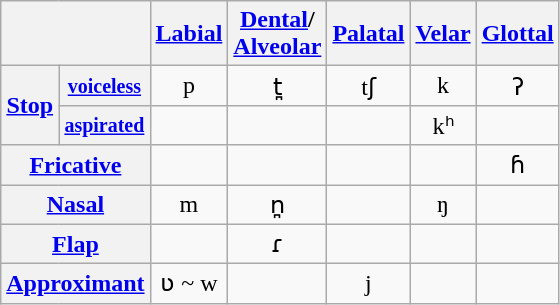<table class="wikitable" style="text-align:center">
<tr>
<th colspan="2"></th>
<th><a href='#'>Labial</a></th>
<th><a href='#'>Dental</a>/<br><a href='#'>Alveolar</a></th>
<th><a href='#'>Palatal</a></th>
<th><a href='#'>Velar</a></th>
<th><a href='#'>Glottal</a></th>
</tr>
<tr>
<th rowspan="2"><a href='#'>Stop</a></th>
<th><small><a href='#'>voiceless</a></small></th>
<td>p</td>
<td>t̪</td>
<td>tʃ</td>
<td>k</td>
<td>ʔ</td>
</tr>
<tr>
<th><a href='#'><small>aspirated</small></a></th>
<td></td>
<td></td>
<td></td>
<td>kʰ</td>
<td></td>
</tr>
<tr>
<th colspan="2"><a href='#'>Fricative</a></th>
<td></td>
<td></td>
<td></td>
<td></td>
<td>ɦ</td>
</tr>
<tr>
<th colspan="2"><a href='#'>Nasal</a></th>
<td>m</td>
<td>n̪</td>
<td></td>
<td>ŋ</td>
<td></td>
</tr>
<tr>
<th colspan="2"><a href='#'>Flap</a></th>
<td></td>
<td>ɾ</td>
<td></td>
<td></td>
<td></td>
</tr>
<tr>
<th colspan="2"><a href='#'>Approximant</a></th>
<td>ʋ ~ w</td>
<td></td>
<td>j</td>
<td></td>
<td></td>
</tr>
</table>
